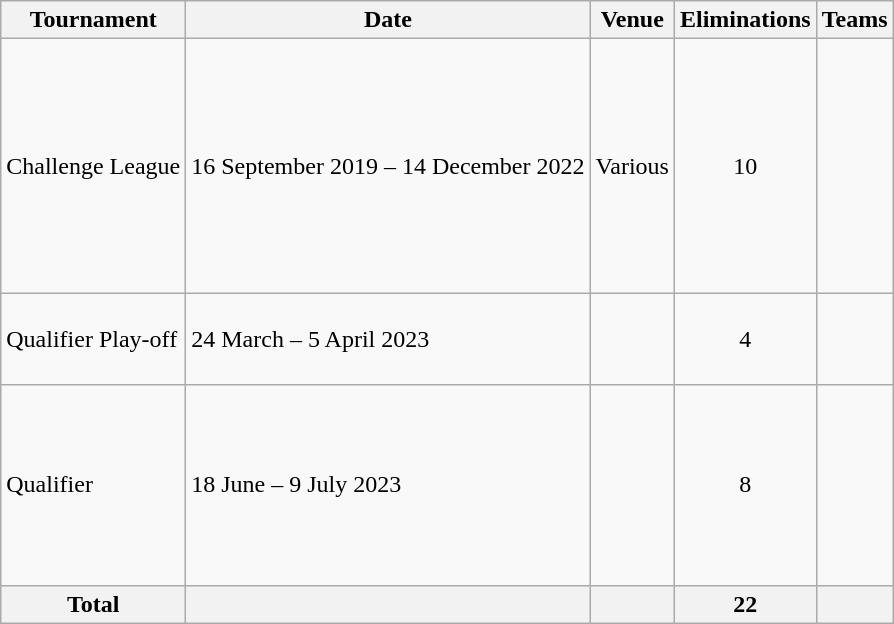<table class="wikitable">
<tr>
<th>Tournament</th>
<th>Date</th>
<th>Venue</th>
<th>Eliminations</th>
<th>Teams</th>
</tr>
<tr>
<td>Challenge League</td>
<td>16 September 2019 – 14 December 2022</td>
<td>Various</td>
<td style="text-align:center;">10</td>
<td><br><br><br><br><br><br><br><br><br></td>
</tr>
<tr>
<td>Qualifier Play-off</td>
<td>24 March – 5 April 2023</td>
<td></td>
<td style="text-align:center;">4</td>
<td><br><br><br></td>
</tr>
<tr>
<td>Qualifier</td>
<td>18 June – 9 July 2023</td>
<td></td>
<td style="text-align:center;">8</td>
<td><br><br><br><br><br><br><br></td>
</tr>
<tr>
<th>Total</th>
<th></th>
<th></th>
<th>22</th>
<th></th>
</tr>
</table>
